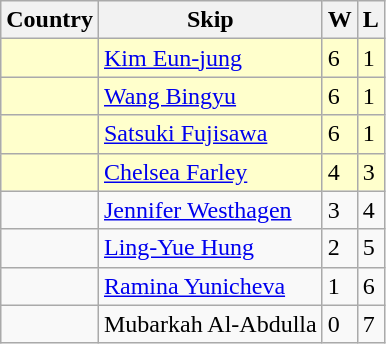<table class=wikitable>
<tr>
<th>Country</th>
<th>Skip</th>
<th>W</th>
<th>L</th>
</tr>
<tr style="background:#ffffcc">
<td></td>
<td><a href='#'>Kim Eun-jung</a></td>
<td>6</td>
<td>1</td>
</tr>
<tr style="background:#ffffcc">
<td></td>
<td><a href='#'>Wang Bingyu</a></td>
<td>6</td>
<td>1</td>
</tr>
<tr style="background:#ffffcc">
<td></td>
<td><a href='#'>Satsuki Fujisawa</a></td>
<td>6</td>
<td>1</td>
</tr>
<tr style="background:#ffffcc">
<td></td>
<td><a href='#'>Chelsea Farley</a></td>
<td>4</td>
<td>3</td>
</tr>
<tr>
<td></td>
<td><a href='#'>Jennifer Westhagen</a></td>
<td>3</td>
<td>4</td>
</tr>
<tr>
<td></td>
<td><a href='#'>Ling-Yue Hung</a></td>
<td>2</td>
<td>5</td>
</tr>
<tr>
<td></td>
<td><a href='#'>Ramina Yunicheva</a></td>
<td>1</td>
<td>6</td>
</tr>
<tr>
<td></td>
<td>Mubarkah Al-Abdulla</td>
<td>0</td>
<td>7</td>
</tr>
</table>
